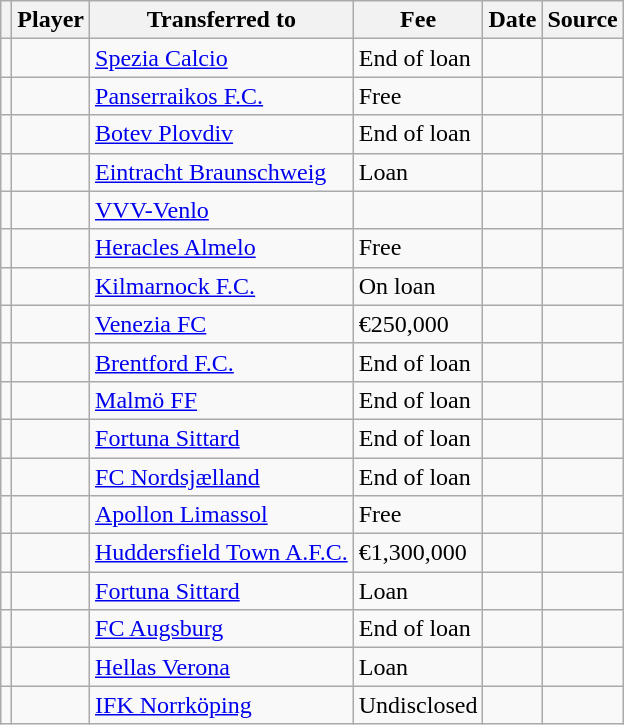<table class="wikitable plainrowheaders sortable">
<tr>
<th></th>
<th scope="col">Player</th>
<th>Transferred to</th>
<th style="width: 65px;">Fee</th>
<th scope="col">Date</th>
<th scope="col">Source</th>
</tr>
<tr>
<td align="center"></td>
<td></td>
<td> <a href='#'>Spezia Calcio</a></td>
<td>End of loan</td>
<td></td>
<td></td>
</tr>
<tr>
<td align="center"></td>
<td></td>
<td> <a href='#'>Panserraikos F.C.</a></td>
<td>Free</td>
<td></td>
<td></td>
</tr>
<tr>
<td align="center"></td>
<td></td>
<td> <a href='#'>Botev Plovdiv</a></td>
<td>End of loan</td>
<td></td>
<td></td>
</tr>
<tr>
<td align="center"></td>
<td></td>
<td> <a href='#'>Eintracht Braunschweig</a></td>
<td>Loan</td>
<td></td>
<td></td>
</tr>
<tr>
<td align="center"></td>
<td></td>
<td> <a href='#'>VVV-Venlo</a></td>
<td></td>
<td></td>
<td></td>
</tr>
<tr>
<td align="center"></td>
<td></td>
<td> <a href='#'>Heracles Almelo</a></td>
<td>Free</td>
<td></td>
<td></td>
</tr>
<tr>
<td align="center"></td>
<td></td>
<td> <a href='#'>Kilmarnock F.C.</a></td>
<td>On loan</td>
<td></td>
<td></td>
</tr>
<tr>
<td align="center"></td>
<td></td>
<td> <a href='#'>Venezia FC</a></td>
<td>€250,000</td>
<td></td>
<td></td>
</tr>
<tr>
<td align="center"></td>
<td></td>
<td> <a href='#'>Brentford F.C.</a></td>
<td>End of loan</td>
<td></td>
<td></td>
</tr>
<tr>
<td align="center"></td>
<td></td>
<td> <a href='#'>Malmö FF</a></td>
<td>End of loan</td>
<td></td>
<td></td>
</tr>
<tr>
<td align="center"></td>
<td></td>
<td> <a href='#'>Fortuna Sittard</a></td>
<td>End of loan</td>
<td></td>
<td></td>
</tr>
<tr>
<td align="center"></td>
<td></td>
<td> <a href='#'>FC Nordsjælland</a></td>
<td>End of loan</td>
<td></td>
<td></td>
</tr>
<tr>
<td align="center"></td>
<td></td>
<td> <a href='#'>Apollon Limassol</a></td>
<td>Free</td>
<td></td>
<td></td>
</tr>
<tr>
<td align="center"></td>
<td></td>
<td> <a href='#'>Huddersfield Town A.F.C.</a></td>
<td>€1,300,000</td>
<td></td>
<td></td>
</tr>
<tr>
<td align="center"></td>
<td></td>
<td> <a href='#'>Fortuna Sittard</a></td>
<td>Loan</td>
<td></td>
<td></td>
</tr>
<tr>
<td align="center"></td>
<td></td>
<td> <a href='#'>FC Augsburg</a></td>
<td>End of loan</td>
<td></td>
<td></td>
</tr>
<tr>
<td align="center"></td>
<td></td>
<td> <a href='#'>Hellas Verona</a></td>
<td>Loan</td>
<td></td>
<td></td>
</tr>
<tr>
<td align="center"></td>
<td></td>
<td> <a href='#'>IFK Norrköping</a></td>
<td>Undisclosed</td>
<td></td>
<td></td>
</tr>
</table>
